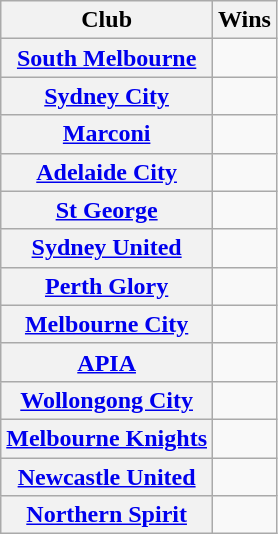<table class="sortable wikitable plainrowheaders">
<tr>
<th>Club</th>
<th>Wins</th>
</tr>
<tr>
<th scope="row"><a href='#'>South Melbourne</a></th>
<td style="text-align:center;"></td>
</tr>
<tr>
<th scope="row"><a href='#'>Sydney City</a></th>
<td style="text-align:center;"></td>
</tr>
<tr>
<th scope="row"><a href='#'>Marconi</a></th>
<td style="text-align:center;"></td>
</tr>
<tr>
<th scope="row"><a href='#'>Adelaide City</a></th>
<td style="text-align:center;"></td>
</tr>
<tr>
<th scope="row"><a href='#'>St George</a></th>
<td style="text-align:center;"></td>
</tr>
<tr>
<th scope="row"><a href='#'>Sydney United</a></th>
<td style="text-align:center;"></td>
</tr>
<tr>
<th scope="row"><a href='#'>Perth Glory</a></th>
<td style="text-align:center;"></td>
</tr>
<tr>
<th scope="row"><a href='#'>Melbourne City</a></th>
<td style="text-align:center;"></td>
</tr>
<tr>
<th scope="row"><a href='#'>APIA</a></th>
<td style="text-align:center;"></td>
</tr>
<tr>
<th scope="row"><a href='#'>Wollongong City</a></th>
<td style="text-align:center;"></td>
</tr>
<tr>
<th scope="row"><a href='#'>Melbourne Knights</a></th>
<td style="text-align:center;"></td>
</tr>
<tr>
<th scope="row"><a href='#'>Newcastle United</a></th>
<td style="text-align:center;"></td>
</tr>
<tr>
<th scope="row"><a href='#'>Northern Spirit</a></th>
<td style="text-align:center;"></td>
</tr>
</table>
